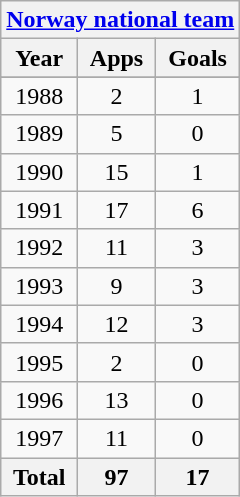<table class="wikitable" style="text-align:center">
<tr>
<th colspan=3><a href='#'>Norway national team</a></th>
</tr>
<tr>
<th>Year</th>
<th>Apps</th>
<th>Goals</th>
</tr>
<tr>
</tr>
<tr>
<td>1988</td>
<td>2</td>
<td>1</td>
</tr>
<tr>
<td>1989</td>
<td>5</td>
<td>0</td>
</tr>
<tr>
<td>1990</td>
<td>15</td>
<td>1</td>
</tr>
<tr>
<td>1991</td>
<td>17</td>
<td>6</td>
</tr>
<tr>
<td>1992</td>
<td>11</td>
<td>3</td>
</tr>
<tr>
<td>1993</td>
<td>9</td>
<td>3</td>
</tr>
<tr>
<td>1994</td>
<td>12</td>
<td>3</td>
</tr>
<tr>
<td>1995</td>
<td>2</td>
<td>0</td>
</tr>
<tr>
<td>1996</td>
<td>13</td>
<td>0</td>
</tr>
<tr>
<td>1997</td>
<td>11</td>
<td>0</td>
</tr>
<tr>
<th>Total</th>
<th>97</th>
<th>17</th>
</tr>
</table>
